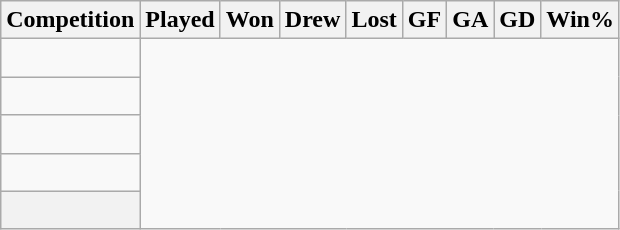<table class="wikitable sortable" style="text-align: center;">
<tr>
<th>Competition</th>
<th>Played</th>
<th>Won</th>
<th>Drew</th>
<th>Lost</th>
<th>GF</th>
<th>GA</th>
<th>GD</th>
<th>Win%</th>
</tr>
<tr>
<td align=left><br></td>
</tr>
<tr>
<td align=left><br></td>
</tr>
<tr>
<td align=left><br></td>
</tr>
<tr>
<td align=left><br></td>
</tr>
<tr class="sortbottom">
<th><br></th>
</tr>
</table>
